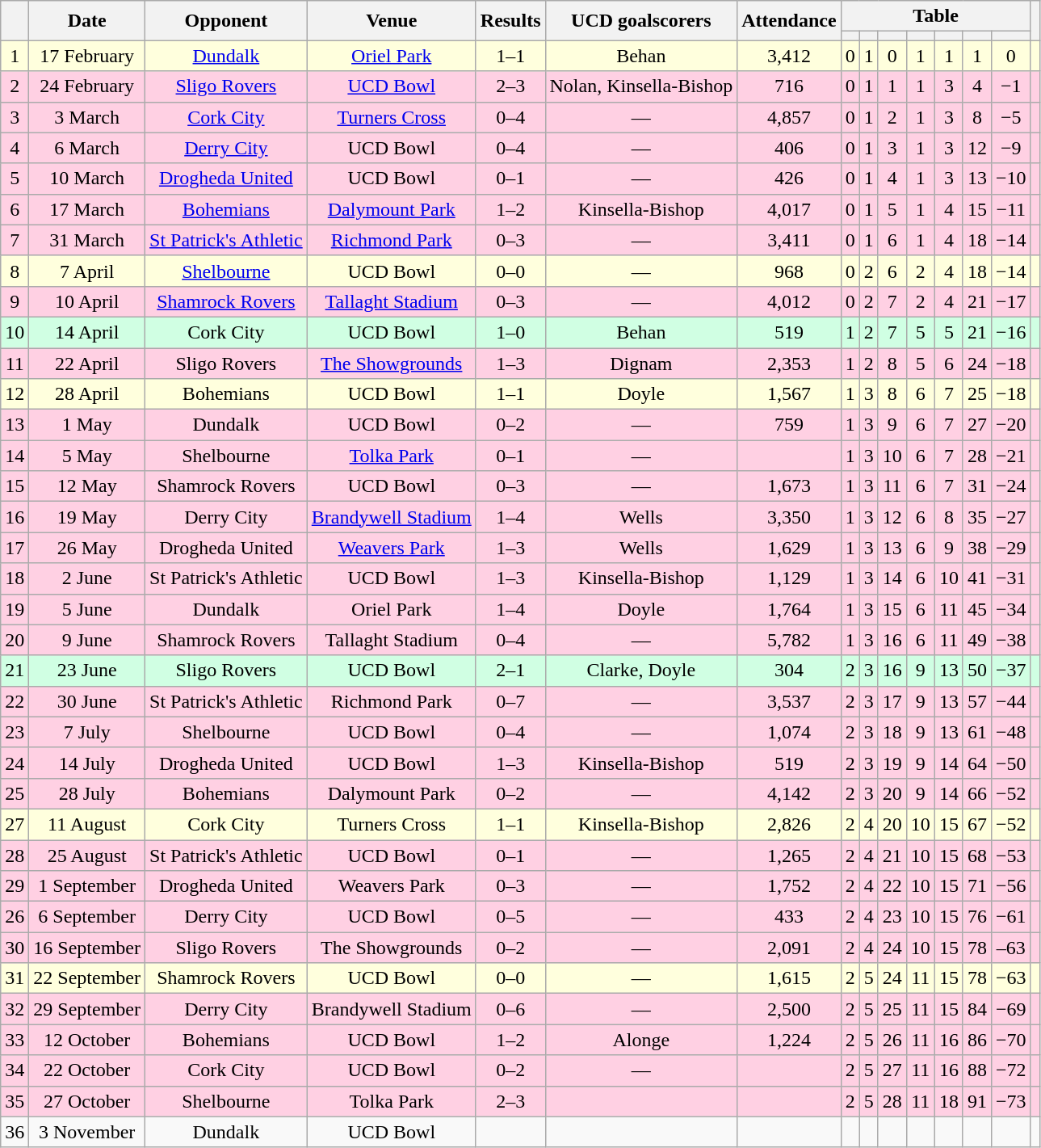<table class="wikitable" Style="text-align: center">
<tr>
<th rowspan="2"></th>
<th rowspan="2">Date</th>
<th rowspan="2">Opponent</th>
<th rowspan="2">Venue</th>
<th rowspan="2">Results<br></th>
<th rowspan="2">UCD goalscorers</th>
<th rowspan="2">Attendance</th>
<th colspan="7">Table</th>
<th rowspan="2"></th>
</tr>
<tr>
<th></th>
<th></th>
<th></th>
<th></th>
<th></th>
<th></th>
<th></th>
</tr>
<tr bgcolor="#ffffdd">
<td>1</td>
<td>17 February</td>
<td><a href='#'>Dundalk</a></td>
<td><a href='#'>Oriel Park</a></td>
<td>1–1</td>
<td>Behan</td>
<td>3,412</td>
<td>0</td>
<td>1</td>
<td>0</td>
<td>1</td>
<td>1</td>
<td>1</td>
<td>0</td>
<td></td>
</tr>
<tr style="background:#ffd0e3">
<td>2</td>
<td>24 February</td>
<td><a href='#'>Sligo Rovers</a></td>
<td><a href='#'>UCD Bowl</a></td>
<td>2–3</td>
<td>Nolan, Kinsella-Bishop</td>
<td>716</td>
<td>0</td>
<td>1</td>
<td>1</td>
<td>1</td>
<td>3</td>
<td>4</td>
<td>−1</td>
<td></td>
</tr>
<tr style="background:#ffd0e3">
<td>3</td>
<td>3 March</td>
<td><a href='#'>Cork City</a></td>
<td><a href='#'>Turners Cross</a></td>
<td>0–4</td>
<td>—</td>
<td>4,857</td>
<td>0</td>
<td>1</td>
<td>2</td>
<td>1</td>
<td>3</td>
<td>8</td>
<td>−5</td>
<td></td>
</tr>
<tr style="background:#ffd0e3">
<td>4</td>
<td>6 March</td>
<td><a href='#'>Derry City</a></td>
<td>UCD Bowl</td>
<td>0–4</td>
<td>—</td>
<td>406</td>
<td>0</td>
<td>1</td>
<td>3</td>
<td>1</td>
<td>3</td>
<td>12</td>
<td>−9</td>
<td></td>
</tr>
<tr style="background:#ffd0e3">
<td>5</td>
<td>10 March</td>
<td><a href='#'>Drogheda United</a></td>
<td>UCD Bowl</td>
<td>0–1</td>
<td>—</td>
<td>426</td>
<td>0</td>
<td>1</td>
<td>4</td>
<td>1</td>
<td>3</td>
<td>13</td>
<td>−10</td>
<td></td>
</tr>
<tr style="background:#ffd0e3">
<td>6</td>
<td>17 March</td>
<td><a href='#'>Bohemians</a></td>
<td><a href='#'>Dalymount Park</a></td>
<td>1–2</td>
<td>Kinsella-Bishop</td>
<td>4,017</td>
<td>0</td>
<td>1</td>
<td>5</td>
<td>1</td>
<td>4</td>
<td>15</td>
<td>−11</td>
<td></td>
</tr>
<tr style="background:#ffd0e3">
<td>7</td>
<td>31 March</td>
<td><a href='#'>St Patrick's Athletic</a></td>
<td><a href='#'>Richmond Park</a></td>
<td>0–3</td>
<td>—</td>
<td>3,411</td>
<td>0</td>
<td>1</td>
<td>6</td>
<td>1</td>
<td>4</td>
<td>18</td>
<td>−14</td>
<td></td>
</tr>
<tr bgcolor="#ffffdd">
<td>8</td>
<td>7 April</td>
<td><a href='#'>Shelbourne</a></td>
<td>UCD Bowl</td>
<td>0–0</td>
<td>—</td>
<td>968</td>
<td>0</td>
<td>2</td>
<td>6</td>
<td>2</td>
<td>4</td>
<td>18</td>
<td>−14</td>
<td></td>
</tr>
<tr style="background:#ffd0e3">
<td>9</td>
<td>10 April</td>
<td><a href='#'>Shamrock Rovers</a></td>
<td><a href='#'>Tallaght Stadium</a></td>
<td>0–3</td>
<td>—</td>
<td>4,012</td>
<td>0</td>
<td>2</td>
<td>7</td>
<td>2</td>
<td>4</td>
<td>21</td>
<td>−17</td>
<td></td>
</tr>
<tr style="background:#d0ffe3">
<td>10</td>
<td>14 April</td>
<td>Cork City</td>
<td>UCD Bowl</td>
<td>1–0</td>
<td>Behan</td>
<td>519</td>
<td>1</td>
<td>2</td>
<td>7</td>
<td>5</td>
<td>5</td>
<td>21</td>
<td>−16</td>
<td></td>
</tr>
<tr style="background:#ffd0e3">
<td>11</td>
<td>22 April</td>
<td>Sligo Rovers</td>
<td><a href='#'>The Showgrounds</a></td>
<td>1–3</td>
<td>Dignam</td>
<td>2,353</td>
<td>1</td>
<td>2</td>
<td>8</td>
<td>5</td>
<td>6</td>
<td>24</td>
<td>−18</td>
<td></td>
</tr>
<tr bgcolor="#ffffdd">
<td>12</td>
<td>28 April</td>
<td>Bohemians</td>
<td>UCD Bowl</td>
<td>1–1</td>
<td>Doyle</td>
<td>1,567</td>
<td>1</td>
<td>3</td>
<td>8</td>
<td>6</td>
<td>7</td>
<td>25</td>
<td>−18</td>
<td></td>
</tr>
<tr style="background:#ffd0e3">
<td>13</td>
<td>1 May</td>
<td>Dundalk</td>
<td>UCD Bowl</td>
<td>0–2</td>
<td>—</td>
<td>759</td>
<td>1</td>
<td>3</td>
<td>9</td>
<td>6</td>
<td>7</td>
<td>27</td>
<td>−20</td>
<td></td>
</tr>
<tr style="background:#ffd0e3">
<td>14</td>
<td>5 May</td>
<td>Shelbourne</td>
<td><a href='#'>Tolka Park</a></td>
<td>0–1</td>
<td>—</td>
<td></td>
<td>1</td>
<td>3</td>
<td>10</td>
<td>6</td>
<td>7</td>
<td>28</td>
<td>−21</td>
<td></td>
</tr>
<tr style="background:#ffd0e3">
<td>15</td>
<td>12 May</td>
<td>Shamrock Rovers</td>
<td>UCD Bowl</td>
<td>0–3</td>
<td>—</td>
<td>1,673</td>
<td>1</td>
<td>3</td>
<td>11</td>
<td>6</td>
<td>7</td>
<td>31</td>
<td>−24</td>
<td></td>
</tr>
<tr style="background:#ffd0e3">
<td>16</td>
<td>19 May</td>
<td>Derry City</td>
<td><a href='#'>Brandywell Stadium</a></td>
<td>1–4</td>
<td>Wells</td>
<td>3,350</td>
<td>1</td>
<td>3</td>
<td>12</td>
<td>6</td>
<td>8</td>
<td>35</td>
<td>−27</td>
<td></td>
</tr>
<tr style="background:#ffd0e3">
<td>17</td>
<td>26 May</td>
<td>Drogheda United</td>
<td><a href='#'>Weavers Park</a></td>
<td>1–3</td>
<td>Wells</td>
<td>1,629</td>
<td>1</td>
<td>3</td>
<td>13</td>
<td>6</td>
<td>9</td>
<td>38</td>
<td>−29</td>
<td></td>
</tr>
<tr style="background:#ffd0e3">
<td>18</td>
<td>2 June</td>
<td>St Patrick's Athletic</td>
<td>UCD Bowl</td>
<td>1–3</td>
<td>Kinsella-Bishop</td>
<td>1,129</td>
<td>1</td>
<td>3</td>
<td>14</td>
<td>6</td>
<td>10</td>
<td>41</td>
<td>−31</td>
<td></td>
</tr>
<tr style="background:#ffd0e3">
<td>19</td>
<td>5 June</td>
<td>Dundalk</td>
<td>Oriel Park</td>
<td>1–4</td>
<td>Doyle</td>
<td>1,764</td>
<td>1</td>
<td>3</td>
<td>15</td>
<td>6</td>
<td>11</td>
<td>45</td>
<td>−34</td>
<td></td>
</tr>
<tr style="background:#ffd0e3">
<td>20</td>
<td>9 June</td>
<td>Shamrock Rovers</td>
<td>Tallaght Stadium</td>
<td>0–4</td>
<td>—</td>
<td>5,782</td>
<td>1</td>
<td>3</td>
<td>16</td>
<td>6</td>
<td>11</td>
<td>49</td>
<td>−38</td>
<td></td>
</tr>
<tr style="background:#d0ffe3">
<td>21</td>
<td>23 June</td>
<td>Sligo Rovers</td>
<td>UCD Bowl</td>
<td>2–1</td>
<td>Clarke, Doyle</td>
<td>304</td>
<td>2</td>
<td>3</td>
<td>16</td>
<td>9</td>
<td>13</td>
<td>50</td>
<td>−37</td>
<td></td>
</tr>
<tr style="background:#ffd0e3">
<td>22</td>
<td>30 June</td>
<td>St Patrick's Athletic</td>
<td>Richmond Park</td>
<td>0–7</td>
<td>—</td>
<td>3,537</td>
<td>2</td>
<td>3</td>
<td>17</td>
<td>9</td>
<td>13</td>
<td>57</td>
<td>−44</td>
<td></td>
</tr>
<tr style="background:#ffd0e3">
<td>23</td>
<td>7 July</td>
<td>Shelbourne</td>
<td>UCD Bowl</td>
<td>0–4</td>
<td>—</td>
<td>1,074</td>
<td>2</td>
<td>3</td>
<td>18</td>
<td>9</td>
<td>13</td>
<td>61</td>
<td>−48</td>
<td></td>
</tr>
<tr style="background:#ffd0e3">
<td>24</td>
<td>14 July</td>
<td>Drogheda United</td>
<td>UCD Bowl</td>
<td>1–3</td>
<td>Kinsella-Bishop</td>
<td>519</td>
<td>2</td>
<td>3</td>
<td>19</td>
<td>9</td>
<td>14</td>
<td>64</td>
<td>−50</td>
<td></td>
</tr>
<tr style="background:#ffd0e3">
<td>25</td>
<td>28 July</td>
<td>Bohemians</td>
<td>Dalymount Park</td>
<td>0–2</td>
<td>—</td>
<td>4,142</td>
<td>2</td>
<td>3</td>
<td>20</td>
<td>9</td>
<td>14</td>
<td>66</td>
<td>−52</td>
<td></td>
</tr>
<tr bgcolor="#ffffdd">
<td>27</td>
<td>11 August</td>
<td>Cork City</td>
<td>Turners Cross</td>
<td>1–1</td>
<td>Kinsella-Bishop</td>
<td>2,826</td>
<td>2</td>
<td>4</td>
<td>20</td>
<td>10</td>
<td>15</td>
<td>67</td>
<td>−52</td>
<td></td>
</tr>
<tr style="background:#ffd0e3">
<td>28</td>
<td>25 August</td>
<td>St Patrick's Athletic</td>
<td>UCD Bowl</td>
<td>0–1</td>
<td>—</td>
<td>1,265</td>
<td>2</td>
<td>4</td>
<td>21</td>
<td>10</td>
<td>15</td>
<td>68</td>
<td>−53</td>
<td></td>
</tr>
<tr style="background:#ffd0e3">
<td>29</td>
<td>1 September</td>
<td>Drogheda United</td>
<td>Weavers Park</td>
<td>0–3</td>
<td>—</td>
<td>1,752</td>
<td>2</td>
<td>4</td>
<td>22</td>
<td>10</td>
<td>15</td>
<td>71</td>
<td>−56</td>
<td></td>
</tr>
<tr style="background:#ffd0e3">
<td>26</td>
<td>6 September</td>
<td>Derry City</td>
<td>UCD Bowl</td>
<td>0–5</td>
<td>—</td>
<td>433</td>
<td>2</td>
<td>4</td>
<td>23</td>
<td>10</td>
<td>15</td>
<td>76</td>
<td>−61</td>
<td></td>
</tr>
<tr style="background:#ffd0e3">
<td>30</td>
<td>16 September</td>
<td>Sligo Rovers</td>
<td>The Showgrounds</td>
<td>0–2</td>
<td>—</td>
<td>2,091</td>
<td>2</td>
<td>4</td>
<td>24</td>
<td>10</td>
<td>15</td>
<td>78</td>
<td>–63</td>
<td></td>
</tr>
<tr bgcolor="#ffffdd">
<td>31</td>
<td>22 September</td>
<td>Shamrock Rovers</td>
<td>UCD Bowl</td>
<td>0–0</td>
<td>—</td>
<td>1,615</td>
<td>2</td>
<td>5</td>
<td>24</td>
<td>11</td>
<td>15</td>
<td>78</td>
<td>−63</td>
<td></td>
</tr>
<tr style="background:#ffd0e3">
<td>32</td>
<td>29 September</td>
<td>Derry City</td>
<td>Brandywell Stadium</td>
<td>0–6</td>
<td>—</td>
<td>2,500</td>
<td>2</td>
<td>5</td>
<td>25</td>
<td>11</td>
<td>15</td>
<td>84</td>
<td>−69</td>
<td></td>
</tr>
<tr style="background:#ffd0e3">
<td>33</td>
<td>12 October</td>
<td>Bohemians</td>
<td>UCD Bowl</td>
<td>1–2</td>
<td>Alonge</td>
<td>1,224</td>
<td>2</td>
<td>5</td>
<td>26</td>
<td>11</td>
<td>16</td>
<td>86</td>
<td>−70</td>
<td></td>
</tr>
<tr style="background:#ffd0e3">
<td>34</td>
<td>22 October</td>
<td>Cork City</td>
<td>UCD Bowl</td>
<td>0–2</td>
<td>—</td>
<td></td>
<td>2</td>
<td>5</td>
<td>27</td>
<td>11</td>
<td>16</td>
<td>88</td>
<td>−72</td>
<td></td>
</tr>
<tr style="background:#ffd0e3">
<td>35</td>
<td>27 October</td>
<td>Shelbourne</td>
<td>Tolka Park</td>
<td>2–3</td>
<td></td>
<td></td>
<td>2</td>
<td>5</td>
<td>28</td>
<td>11</td>
<td>18</td>
<td>91</td>
<td>−73</td>
<td></td>
</tr>
<tr>
<td>36</td>
<td>3 November</td>
<td>Dundalk</td>
<td>UCD Bowl</td>
<td></td>
<td></td>
<td></td>
<td></td>
<td></td>
<td></td>
<td></td>
<td></td>
<td></td>
<td></td>
<td></td>
</tr>
</table>
